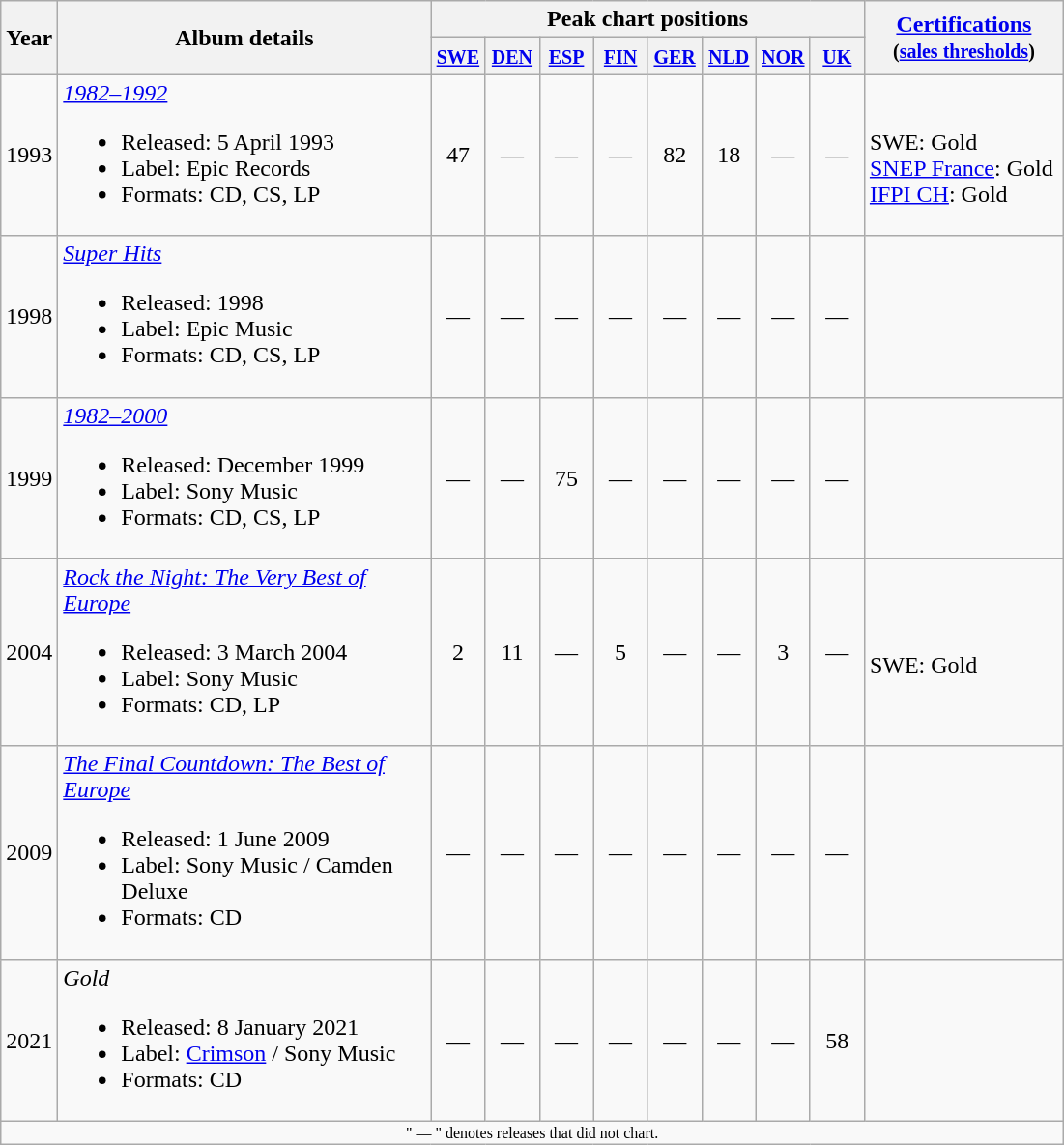<table class="wikitable">
<tr>
<th rowspan="2">Year</th>
<th rowspan="2" width="250">Album details</th>
<th colspan="8">Peak chart positions</th>
<th rowspan="2" width="130"><a href='#'>Certifications</a><br><small>(<a href='#'>sales thresholds</a>)</small></th>
</tr>
<tr>
<th width="30"><small><a href='#'>SWE</a></small></th>
<th width="30"><small><a href='#'>DEN</a></small></th>
<th width="30"><small><a href='#'>ESP</a></small></th>
<th width="30"><small><a href='#'>FIN</a></small></th>
<th width="30"><small><a href='#'>GER</a></small></th>
<th width="30"><small><a href='#'>NLD</a></small></th>
<th width="30"><small><a href='#'>NOR</a></small></th>
<th width="30"><small><a href='#'>UK</a></small></th>
</tr>
<tr>
<td>1993</td>
<td><em><a href='#'>1982–1992</a></em><br><ul><li>Released: 5 April 1993</li><li>Label: Epic Records</li><li>Formats: CD, CS, LP</li></ul></td>
<td align="center">47</td>
<td align="center">—</td>
<td align="center">—</td>
<td align="center">—</td>
<td align="center">82</td>
<td align="center">18</td>
<td align="center">—</td>
<td align="center">—</td>
<td><br>SWE: Gold<br><a href='#'>SNEP France</a>: Gold<br><a href='#'>IFPI CH</a>: Gold</td>
</tr>
<tr>
<td>1998</td>
<td><em><a href='#'>Super Hits</a></em><br><ul><li>Released: 1998</li><li>Label: Epic Music</li><li>Formats: CD, CS, LP</li></ul></td>
<td align="center">—</td>
<td align="center">—</td>
<td align="center">—</td>
<td align="center">—</td>
<td align="center">—</td>
<td align="center">—</td>
<td align="center">—</td>
<td align="center">—</td>
<td align="center"></td>
</tr>
<tr>
<td>1999</td>
<td><em><a href='#'>1982–2000</a></em><br><ul><li>Released: December 1999</li><li>Label: Sony Music</li><li>Formats: CD, CS, LP</li></ul></td>
<td align="center">—</td>
<td align="center">—</td>
<td align="center">75</td>
<td align="center">—</td>
<td align="center">—</td>
<td align="center">—</td>
<td align="center">—</td>
<td align="center">—</td>
<td align="center"></td>
</tr>
<tr>
<td>2004</td>
<td><em><a href='#'>Rock the Night: The Very Best of Europe</a></em><br><ul><li>Released: 3 March 2004</li><li>Label: Sony Music</li><li>Formats: CD, LP</li></ul></td>
<td align="center">2</td>
<td align="center">11</td>
<td align="center">—</td>
<td align="center">5</td>
<td align="center">—</td>
<td align="center">—</td>
<td align="center">3</td>
<td align="center">—</td>
<td><br>SWE: Gold</td>
</tr>
<tr>
<td>2009</td>
<td><em><a href='#'>The Final Countdown: The Best of Europe</a></em><br><ul><li>Released: 1 June 2009</li><li>Label: Sony Music / Camden Deluxe</li><li>Formats: CD</li></ul></td>
<td align="center">—</td>
<td align="center">—</td>
<td align="center">—</td>
<td align="center">—</td>
<td align="center">—</td>
<td align="center">—</td>
<td align="center">—</td>
<td align="center">—</td>
<td align="center"></td>
</tr>
<tr>
<td>2021</td>
<td><em>Gold</em><br><ul><li>Released: 8 January 2021</li><li>Label: <a href='#'>Crimson</a> / Sony Music</li><li>Formats: CD</li></ul></td>
<td align="center">—</td>
<td align="center">—</td>
<td align="center">—</td>
<td align="center">—</td>
<td align="center">—</td>
<td align="center">—</td>
<td align="center">—</td>
<td align="center">58</td>
<td align="center"></td>
</tr>
<tr>
<td align="center" colspan="30" style="font-size: 8pt">" — " denotes releases that did not chart.</td>
</tr>
</table>
